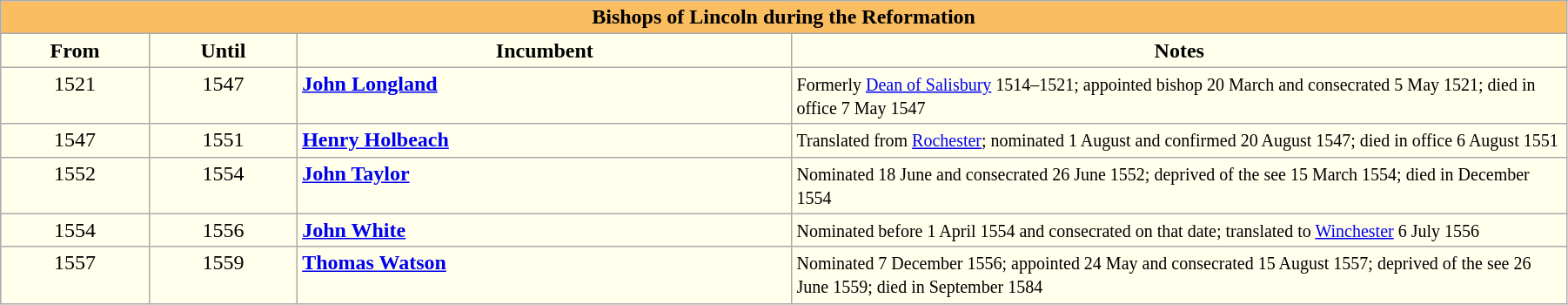<table class="wikitable" border="1" style="width:95%">
<tr>
<th style="background-color:#FABE60" colspan="4">Bishops of Lincoln during the Reformation </th>
</tr>
<tr align=center>
<th style="background-color:#ffffec" width="9%">From</th>
<th style="background-color:#ffffec" width="9%">Until</th>
<th style="background-color:#ffffec" width="30%">Incumbent</th>
<th style="background-color:#ffffec" width="47%">Notes</th>
</tr>
<tr valign=top bgcolor="#ffffec">
<td align=center>1521</td>
<td align=center>1547</td>
<td><strong><a href='#'>John Longland</a></strong></td>
<td><small>Formerly <a href='#'>Dean of Salisbury</a> 1514–1521; appointed bishop 20 March and consecrated 5 May 1521; died in office 7 May 1547</small></td>
</tr>
<tr valign=top bgcolor="#ffffec">
<td align=center>1547</td>
<td align=center>1551</td>
<td><strong><a href='#'>Henry Holbeach</a></strong></td>
<td><small>Translated from <a href='#'>Rochester</a>; nominated 1 August and confirmed 20 August 1547; died in office 6 August 1551</small></td>
</tr>
<tr valign=top bgcolor="#ffffec">
<td align=center>1552</td>
<td align=center>1554</td>
<td><strong><a href='#'>John Taylor</a></strong></td>
<td><small>Nominated 18 June and consecrated 26 June 1552; deprived of the see 15 March 1554; died in December 1554</small></td>
</tr>
<tr valign=top bgcolor="#ffffec">
<td align=center>1554</td>
<td align=center>1556</td>
<td><strong><a href='#'>John White</a></strong></td>
<td><small>Nominated before 1 April 1554 and consecrated on that date; translated to <a href='#'>Winchester</a> 6 July 1556</small></td>
</tr>
<tr valign=top bgcolor="#ffffec">
<td align=center>1557</td>
<td align=center>1559</td>
<td><strong><a href='#'>Thomas Watson</a></strong></td>
<td><small>Nominated 7 December 1556; appointed 24 May and consecrated 15 August 1557; deprived of the see 26 June 1559; died in September 1584</small></td>
</tr>
</table>
